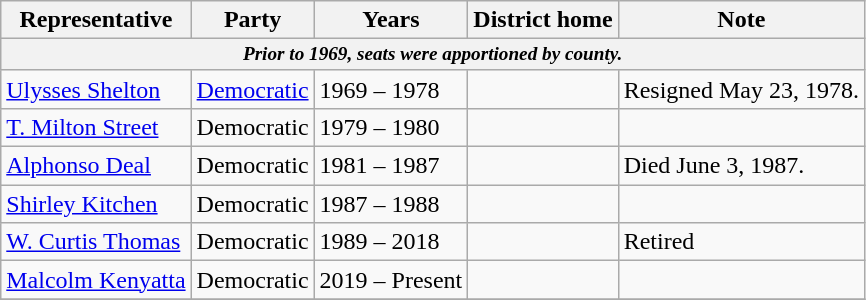<table class=wikitable>
<tr valign=bottom>
<th>Representative</th>
<th>Party</th>
<th>Years</th>
<th>District home</th>
<th>Note</th>
</tr>
<tr>
<th colspan=5 style="font-size: 80%;"><em>Prior to 1969, seats were apportioned by county.</em></th>
</tr>
<tr>
<td><a href='#'>Ulysses Shelton</a></td>
<td><a href='#'>Democratic</a></td>
<td>1969 – 1978</td>
<td></td>
<td>Resigned May 23, 1978.</td>
</tr>
<tr>
<td><a href='#'>T. Milton Street</a></td>
<td>Democratic</td>
<td>1979 – 1980</td>
<td></td>
<td></td>
</tr>
<tr>
<td><a href='#'>Alphonso Deal</a></td>
<td>Democratic</td>
<td>1981 – 1987</td>
<td></td>
<td>Died June 3, 1987.</td>
</tr>
<tr>
<td><a href='#'>Shirley Kitchen</a></td>
<td>Democratic</td>
<td>1987 – 1988</td>
<td></td>
<td></td>
</tr>
<tr>
<td><a href='#'>W. Curtis Thomas</a></td>
<td>Democratic</td>
<td>1989 – 2018</td>
<td></td>
<td>Retired</td>
</tr>
<tr>
<td><a href='#'>Malcolm Kenyatta</a></td>
<td>Democratic</td>
<td>2019 – Present</td>
<td></td>
<td></td>
</tr>
<tr>
</tr>
</table>
